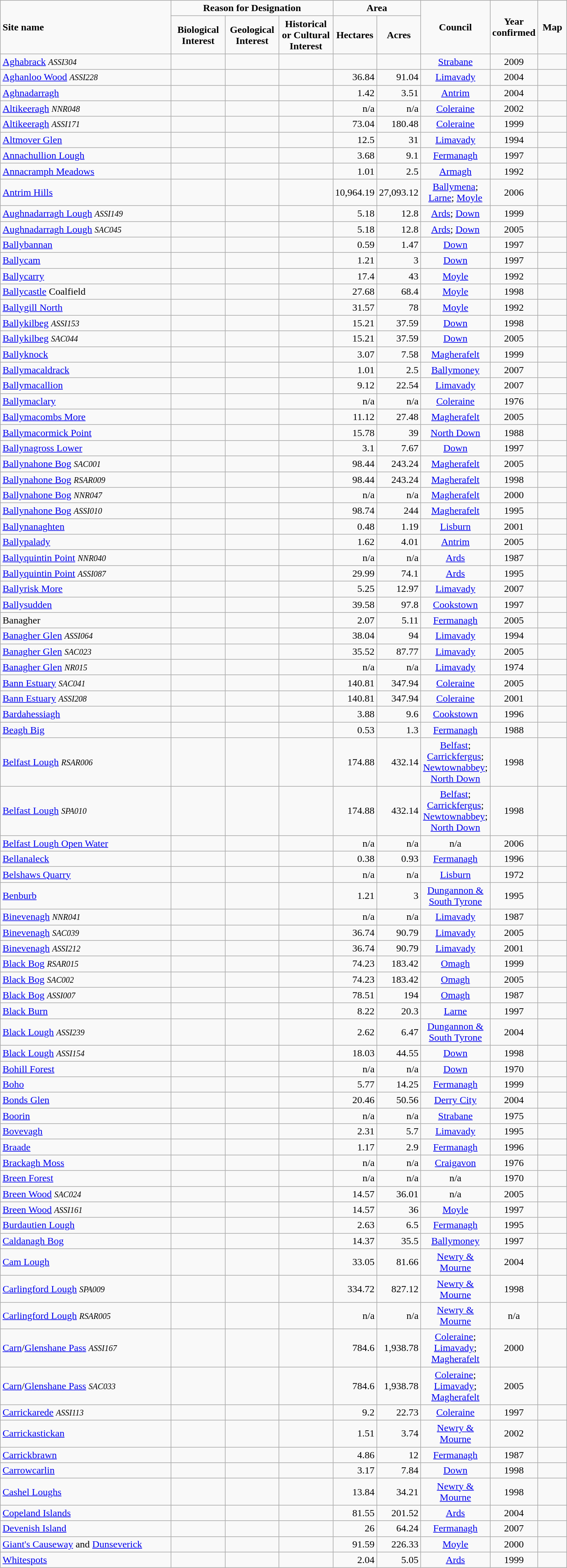<table class="wikitable">
<tr>
<td style="width:270px" rowspan="2"><strong>Site name</strong></td>
<td style="width:160px" colspan="3" align="center"><strong>Reason for Designation</strong></td>
<td style="width:100px" colspan="2" align="center"><strong>Area</strong></td>
<td style="width:100px" rowspan="2" align="center"><strong>Council</strong></td>
<td style="width:60px" rowspan="2" align="center"><strong>Year confirmed</strong></td>
<td style="width:40px" rowspan="2" align="center"><strong>Map</strong></td>
</tr>
<tr>
<td style="width:80px" align="center"><strong>Biological Interest</strong></td>
<td style="width:80px" align="center"><strong>Geological Interest</strong></td>
<td style="width:80px" align="center"><strong>Historical or Cultural Interest</strong></td>
<td style="width:50px" align="center"><strong>Hectares</strong></td>
<td style="width:50px" align="center"><strong>Acres</strong></td>
</tr>
<tr>
<td><a href='#'>Aghabrack</a> <small><em>ASSI304</em></small></td>
<td align="center"></td>
<td align="center"></td>
<td align="center"></td>
<td align="right"></td>
<td align="right"></td>
<td align="center"><a href='#'>Strabane</a></td>
<td align="center">2009</td>
<td align="center"></td>
</tr>
<tr>
<td><a href='#'>Aghanloo Wood</a> <small><em> ASSI228</em></small></td>
<td></td>
<td align="center"> </td>
<td align="center"> </td>
<td align="right">36.84</td>
<td align="right">91.04</td>
<td align="center"><a href='#'>Limavady</a></td>
<td align="center">2004</td>
<td align="center"></td>
</tr>
<tr>
<td><a href='#'>Aghnadarragh</a></td>
<td align="center"> </td>
<td></td>
<td align="center"> </td>
<td align="right">1.42</td>
<td align="right">3.51</td>
<td align="center"><a href='#'>Antrim</a></td>
<td align="center">2004</td>
<td align="center"></td>
</tr>
<tr>
<td><a href='#'>Altikeeragh</a> <small><em>NNR048</em></small></td>
<td></td>
<td align="center"> </td>
<td align="center"> </td>
<td align="right">n/a</td>
<td align="right">n/a</td>
<td align="center"><a href='#'>Coleraine</a></td>
<td align="center">2002</td>
<td align="center"></td>
</tr>
<tr>
<td><a href='#'>Altikeeragh</a> <small><em>ASSI171</em></small></td>
<td></td>
<td align="center"> </td>
<td align="center"> </td>
<td align="right">73.04</td>
<td align="right">180.48</td>
<td align="center"><a href='#'>Coleraine</a></td>
<td align="center">1999</td>
<td align="center"></td>
</tr>
<tr>
<td><a href='#'>Altmover Glen</a></td>
<td></td>
<td align="center"> </td>
<td align="center"> </td>
<td align="right">12.5</td>
<td align="right">31</td>
<td align="center"><a href='#'>Limavady</a></td>
<td align="center">1994</td>
<td align="center"></td>
</tr>
<tr>
<td><a href='#'>Annachullion Lough</a></td>
<td></td>
<td align="center"> </td>
<td align="center"> </td>
<td align="right">3.68</td>
<td align="right">9.1</td>
<td align="center"><a href='#'>Fermanagh</a></td>
<td align="center">1997</td>
<td align="center"></td>
</tr>
<tr>
<td><a href='#'>Annacramph Meadows</a></td>
<td></td>
<td align="center"> </td>
<td align="center"> </td>
<td align="right">1.01</td>
<td align="right">2.5</td>
<td align="center"><a href='#'>Armagh</a></td>
<td align="center">1992</td>
<td align="center"></td>
</tr>
<tr>
<td><a href='#'>Antrim Hills</a></td>
<td></td>
<td align="center"> </td>
<td align="center"> </td>
<td align="right">10,964.19</td>
<td align="right">27,093.12</td>
<td align="center"><a href='#'>Ballymena</a>; <a href='#'>Larne</a>; <a href='#'>Moyle</a></td>
<td align="center">2006</td>
<td align="center"></td>
</tr>
<tr>
<td><a href='#'>Aughnadarragh Lough</a> <small><em>ASSI149</em></small></td>
<td></td>
<td align="center"> </td>
<td align="center"> </td>
<td align="right">5.18</td>
<td align="right">12.8</td>
<td align="center"><a href='#'>Ards</a>; <a href='#'>Down</a></td>
<td align="center">1999</td>
<td align="center"></td>
</tr>
<tr>
<td><a href='#'>Aughnadarragh Lough</a> <small><em>SAC045</em></small></td>
<td></td>
<td align="center"> </td>
<td align="center"> </td>
<td align="right">5.18</td>
<td align="right">12.8</td>
<td align="center"><a href='#'>Ards</a>; <a href='#'>Down</a></td>
<td align="center">2005</td>
<td align="center"></td>
</tr>
<tr>
<td><a href='#'>Ballybannan</a></td>
<td></td>
<td align="center"> </td>
<td align="center"> </td>
<td align="right">0.59</td>
<td align="right">1.47</td>
<td align="center"><a href='#'>Down</a></td>
<td align="center">1997</td>
<td align="center"></td>
</tr>
<tr>
<td><a href='#'>Ballycam</a></td>
<td></td>
<td align="center"> </td>
<td align="center"> </td>
<td align="right">1.21</td>
<td align="right">3</td>
<td align="center"><a href='#'>Down</a></td>
<td align="center">1997</td>
<td align="center"></td>
</tr>
<tr>
<td><a href='#'>Ballycarry</a></td>
<td></td>
<td align="center"> </td>
<td align="center"> </td>
<td align="right">17.4</td>
<td align="right">43</td>
<td align="center"><a href='#'>Moyle</a></td>
<td align="center">1992</td>
<td align="center"></td>
</tr>
<tr>
<td><a href='#'>Ballycastle</a> Coalfield</td>
<td align="center"> </td>
<td></td>
<td align="center"> </td>
<td align="right">27.68</td>
<td align="right">68.4</td>
<td align="center"><a href='#'>Moyle</a></td>
<td align="center">1998</td>
<td align="center"></td>
</tr>
<tr>
<td><a href='#'>Ballygill North</a></td>
<td></td>
<td align="center"> </td>
<td align="center"> </td>
<td align="right">31.57</td>
<td align="right">78</td>
<td align="center"><a href='#'>Moyle</a></td>
<td align="center">1992</td>
<td align="center"></td>
</tr>
<tr>
<td><a href='#'>Ballykilbeg</a> <small><em>ASSI153</em></small></td>
<td></td>
<td align="center"> </td>
<td align="center"> </td>
<td align="right">15.21</td>
<td align="right">37.59</td>
<td align="center"><a href='#'>Down</a></td>
<td align="center">1998</td>
<td align="center"></td>
</tr>
<tr>
<td><a href='#'>Ballykilbeg</a> <small><em>SAC044</em></small></td>
<td></td>
<td align="center"> </td>
<td align="center"> </td>
<td align="right">15.21</td>
<td align="right">37.59</td>
<td align="center"><a href='#'>Down</a></td>
<td align="center">2005</td>
<td align="center"></td>
</tr>
<tr>
<td><a href='#'>Ballyknock</a></td>
<td></td>
<td align="center"> </td>
<td align="center"> </td>
<td align="right">3.07</td>
<td align="right">7.58</td>
<td align="center"><a href='#'>Magherafelt</a></td>
<td align="center">1999</td>
<td align="center"></td>
</tr>
<tr>
<td><a href='#'>Ballymacaldrack</a></td>
<td></td>
<td></td>
<td></td>
<td align="right">1.01</td>
<td align="right">2.5</td>
<td align="center"><a href='#'>Ballymoney</a></td>
<td align="center">2007</td>
<td align="center"></td>
</tr>
<tr>
<td><a href='#'>Ballymacallion</a></td>
<td></td>
<td></td>
<td></td>
<td align="right">9.12</td>
<td align="right">22.54</td>
<td align="center"><a href='#'>Limavady</a></td>
<td align="center">2007</td>
<td align="center"></td>
</tr>
<tr>
<td><a href='#'>Ballymaclary</a></td>
<td></td>
<td></td>
<td align="center"> </td>
<td align="right">n/a</td>
<td align="right">n/a</td>
<td align="center"><a href='#'>Coleraine</a></td>
<td align="center">1976</td>
<td align="center"></td>
</tr>
<tr>
<td><a href='#'>Ballymacombs More</a></td>
<td></td>
<td></td>
<td></td>
<td align="right">11.12</td>
<td align="right">27.48</td>
<td align="center"><a href='#'>Magherafelt</a></td>
<td align="center">2005</td>
<td align="center"></td>
</tr>
<tr>
<td><a href='#'>Ballymacormick Point</a></td>
<td></td>
<td align="center"> </td>
<td align="center"> </td>
<td align="right">15.78</td>
<td align="right">39</td>
<td align="center"><a href='#'>North Down</a></td>
<td align="center">1988</td>
<td align="center"></td>
</tr>
<tr>
<td><a href='#'>Ballynagross Lower</a></td>
<td></td>
<td align="center"> </td>
<td align="center"> </td>
<td align="right">3.1</td>
<td align="right">7.67</td>
<td align="center"><a href='#'>Down</a></td>
<td align="center">1997</td>
<td align="center"></td>
</tr>
<tr>
<td><a href='#'>Ballynahone Bog</a> <small><em>SAC001</em></small></td>
<td></td>
<td align="center"> </td>
<td align="center"> </td>
<td align="right">98.44</td>
<td align="right">243.24</td>
<td align="center"><a href='#'>Magherafelt</a></td>
<td align="center">2005</td>
<td align="center"></td>
</tr>
<tr>
<td><a href='#'>Ballynahone Bog</a> <small><em>RSAR009</em></small></td>
<td></td>
<td align="center"> </td>
<td align="center"> </td>
<td align="right">98.44</td>
<td align="right">243.24</td>
<td align="center"><a href='#'>Magherafelt</a></td>
<td align="center">1998</td>
<td align="center"></td>
</tr>
<tr>
<td><a href='#'>Ballynahone Bog</a> <small><em>NNR047</em></small></td>
<td></td>
<td align="center"> </td>
<td align="center"> </td>
<td align="right">n/a</td>
<td align="right">n/a</td>
<td align="center"><a href='#'>Magherafelt</a></td>
<td align="center">2000</td>
<td align="center"></td>
</tr>
<tr>
<td><a href='#'>Ballynahone Bog</a> <small><em>ASSI010</em></small></td>
<td></td>
<td></td>
<td align="center"> </td>
<td align="right">98.74</td>
<td align="right">244</td>
<td align="center"><a href='#'>Magherafelt</a></td>
<td align="center">1995</td>
<td align="center"></td>
</tr>
<tr>
<td><a href='#'>Ballynanaghten</a></td>
<td></td>
<td align="center"> </td>
<td align="center"> </td>
<td align="right">0.48</td>
<td align="right">1.19</td>
<td align="center"><a href='#'>Lisburn</a></td>
<td align="center">2001</td>
<td align="center"></td>
</tr>
<tr>
<td><a href='#'>Ballypalady</a></td>
<td></td>
<td></td>
<td align="center"> </td>
<td align="right">1.62</td>
<td align="right">4.01</td>
<td align="center"><a href='#'>Antrim</a></td>
<td align="center">2005</td>
<td align="center"></td>
</tr>
<tr>
<td><a href='#'>Ballyquintin Point</a> <small><em>NNR040</em></small></td>
<td></td>
<td></td>
<td align="center"> </td>
<td align="right">n/a</td>
<td align="right">n/a</td>
<td align="center"><a href='#'>Ards</a></td>
<td align="center">1987</td>
<td align="center"></td>
</tr>
<tr>
<td><a href='#'>Ballyquintin Point</a> <small><em>ASSI087</em></small></td>
<td></td>
<td></td>
<td align="center"> </td>
<td align="right">29.99</td>
<td align="right">74.1</td>
<td align="center"><a href='#'>Ards</a></td>
<td align="center">1995</td>
<td align="center"></td>
</tr>
<tr>
<td><a href='#'>Ballyrisk More</a></td>
<td></td>
<td></td>
<td></td>
<td align="right">5.25</td>
<td align="right">12.97</td>
<td align="center"><a href='#'>Limavady</a></td>
<td align="center">2007</td>
<td align="center"></td>
</tr>
<tr>
<td><a href='#'>Ballysudden</a></td>
<td align="center"> </td>
<td></td>
<td align="center"> </td>
<td align="right">39.58</td>
<td align="right">97.8</td>
<td align="center"><a href='#'>Cookstown</a></td>
<td align="center">1997</td>
<td align="center"></td>
</tr>
<tr>
<td>Banagher</td>
<td></td>
<td align="center"> </td>
<td align="center"> </td>
<td align="right">2.07</td>
<td align="right">5.11</td>
<td align="center"><a href='#'>Fermanagh</a></td>
<td align="center">2005</td>
<td align="center"></td>
</tr>
<tr>
<td><a href='#'>Banagher Glen</a> <small><em>ASSI064</em></small></td>
<td></td>
<td align="center"> </td>
<td align="center"> </td>
<td align="right">38.04</td>
<td align="right">94</td>
<td align="center"><a href='#'>Limavady</a></td>
<td align="center">1994</td>
<td align="center"></td>
</tr>
<tr>
<td><a href='#'>Banagher Glen</a> <small><em>SAC023</em></small></td>
<td></td>
<td></td>
<td align="center"> </td>
<td align="right">35.52</td>
<td align="right">87.77</td>
<td align="center"><a href='#'>Limavady</a></td>
<td align="center">2005</td>
<td align="center"></td>
</tr>
<tr>
<td><a href='#'>Banagher Glen</a> <small><em>NR015</em></small></td>
<td></td>
<td align="center"> </td>
<td align="center"> </td>
<td align="right">n/a</td>
<td align="right">n/a</td>
<td align="center"><a href='#'>Limavady</a></td>
<td align="center">1974</td>
<td align="center"></td>
</tr>
<tr>
<td><a href='#'>Bann Estuary</a> <small><em>SAC041</em></small></td>
<td></td>
<td></td>
<td></td>
<td align="right">140.81</td>
<td align="right">347.94</td>
<td align="center"><a href='#'>Coleraine</a></td>
<td align="center">2005</td>
<td align="center"></td>
</tr>
<tr>
<td><a href='#'>Bann Estuary</a> <small><em>ASSI208</em></small></td>
<td></td>
<td></td>
<td align="center"> </td>
<td align="right">140.81</td>
<td align="right">347.94</td>
<td align="center"><a href='#'>Coleraine</a></td>
<td align="center">2001</td>
<td align="center"></td>
</tr>
<tr>
<td><a href='#'>Bardahessiagh</a></td>
<td align="center"> </td>
<td></td>
<td align="center"> </td>
<td align="right">3.88</td>
<td align="right">9.6</td>
<td align="center"><a href='#'>Cookstown</a></td>
<td align="center">1996</td>
<td align="center"></td>
</tr>
<tr>
<td><a href='#'>Beagh Big</a></td>
<td></td>
<td align="center"> </td>
<td align="center"> </td>
<td align="right">0.53</td>
<td align="right">1.3</td>
<td align="center"><a href='#'>Fermanagh</a></td>
<td align="center">1988</td>
<td align="center"></td>
</tr>
<tr>
<td><a href='#'>Belfast Lough</a> <small><em>RSAR006</em></small></td>
<td></td>
<td></td>
<td align="center"> </td>
<td align="right">174.88</td>
<td align="right">432.14</td>
<td align="center"><a href='#'>Belfast</a>; <a href='#'>Carrickfergus</a>; <a href='#'>Newtownabbey</a>; <a href='#'>North Down</a></td>
<td align="center">1998</td>
<td align="center"></td>
</tr>
<tr>
<td><a href='#'>Belfast Lough</a> <small><em>SPA010</em></small></td>
<td></td>
<td></td>
<td align="center"> </td>
<td align="right">174.88</td>
<td align="right">432.14</td>
<td align="center"><a href='#'>Belfast</a>; <a href='#'>Carrickfergus</a>; <a href='#'>Newtownabbey</a>; <a href='#'>North Down</a></td>
<td align="center">1998</td>
<td align="center"></td>
</tr>
<tr>
<td><a href='#'>Belfast Lough Open Water</a></td>
<td></td>
<td></td>
<td align="center"> </td>
<td align="right">n/a</td>
<td align="right">n/a</td>
<td align="center">n/a</td>
<td align="center">2006</td>
<td align="center"></td>
</tr>
<tr>
<td><a href='#'>Bellanaleck</a></td>
<td align="center"> </td>
<td></td>
<td align="center"> </td>
<td align="right">0.38</td>
<td align="right">0.93</td>
<td align="center"><a href='#'>Fermanagh</a></td>
<td align="center">1996</td>
<td align="center"></td>
</tr>
<tr>
<td><a href='#'>Belshaws Quarry</a></td>
<td align="center"> </td>
<td></td>
<td align="center"> </td>
<td align="right">n/a</td>
<td align="right">n/a</td>
<td align="center"><a href='#'>Lisburn</a></td>
<td align="center">1972</td>
<td align="center"></td>
</tr>
<tr>
<td><a href='#'>Benburb</a></td>
<td align="center"> </td>
<td></td>
<td align="center"> </td>
<td align="right">1.21</td>
<td align="right">3</td>
<td align="center"><a href='#'>Dungannon & South Tyrone</a></td>
<td align="center">1995</td>
<td align="center"></td>
</tr>
<tr>
<td><a href='#'>Binevenagh</a> <small><em>NNR041</em></small></td>
<td></td>
<td></td>
<td align="center"> </td>
<td align="right">n/a</td>
<td align="right">n/a</td>
<td align="center"><a href='#'>Limavady</a></td>
<td align="center">1987</td>
<td align="center"></td>
</tr>
<tr>
<td><a href='#'>Binevenagh</a> <small><em>SAC039</em></small></td>
<td></td>
<td></td>
<td align="center"> </td>
<td align="right">36.74</td>
<td align="right">90.79</td>
<td align="center"><a href='#'>Limavady</a></td>
<td align="center">2005</td>
<td align="center"></td>
</tr>
<tr>
<td><a href='#'>Binevenagh</a> <small><em>ASSI212</em></small></td>
<td></td>
<td></td>
<td align="center"> </td>
<td align="right">36.74</td>
<td align="right">90.79</td>
<td align="center"><a href='#'>Limavady</a></td>
<td align="center">2001</td>
<td align="center"></td>
</tr>
<tr>
<td><a href='#'>Black Bog</a> <small><em>RSAR015</em></small></td>
<td></td>
<td align="center"> </td>
<td align="center"> </td>
<td align="right">74.23</td>
<td align="right">183.42</td>
<td align="center"><a href='#'>Omagh</a></td>
<td align="center">1999</td>
<td align="center"></td>
</tr>
<tr>
<td><a href='#'>Black Bog</a> <small><em>SAC002</em></small></td>
<td></td>
<td align="center"> </td>
<td align="center"> </td>
<td align="right">74.23</td>
<td align="right">183.42</td>
<td align="center"><a href='#'>Omagh</a></td>
<td align="center">2005</td>
<td align="center"></td>
</tr>
<tr>
<td><a href='#'>Black Bog</a> <small><em>ASSI007</em></small></td>
<td></td>
<td align="center"> </td>
<td align="center"> </td>
<td align="right">78.51</td>
<td align="right">194</td>
<td align="center"><a href='#'>Omagh</a></td>
<td align="center">1987</td>
<td align="center"></td>
</tr>
<tr>
<td><a href='#'>Black Burn</a></td>
<td></td>
<td></td>
<td align="center"> </td>
<td align="right">8.22</td>
<td align="right">20.3</td>
<td align="center"><a href='#'>Larne</a></td>
<td align="center">1997</td>
<td align="center"></td>
</tr>
<tr>
<td><a href='#'>Black Lough</a> <small><em>ASSI239</em></small></td>
<td></td>
<td align="center"> </td>
<td align="center"> </td>
<td align="right">2.62</td>
<td align="right">6.47</td>
<td align="center"><a href='#'>Dungannon & South Tyrone</a></td>
<td align="center">2004</td>
<td align="center"></td>
</tr>
<tr>
<td><a href='#'>Black Lough</a> <small><em>ASSI154</em></small></td>
<td></td>
<td align="center"> </td>
<td align="center"> </td>
<td align="right">18.03</td>
<td align="right">44.55</td>
<td align="center"><a href='#'>Down</a></td>
<td align="center">1998</td>
<td align="center"></td>
</tr>
<tr>
<td><a href='#'>Bohill Forest</a></td>
<td></td>
<td></td>
<td></td>
<td align="right">n/a</td>
<td align="right">n/a</td>
<td align="center"><a href='#'>Down</a></td>
<td align="center">1970</td>
<td align="center"></td>
</tr>
<tr>
<td><a href='#'>Boho</a></td>
<td></td>
<td></td>
<td align="center"> </td>
<td align="right">5.77</td>
<td align="right">14.25</td>
<td align="center"><a href='#'>Fermanagh</a></td>
<td align="center">1999</td>
<td align="center"></td>
</tr>
<tr>
<td><a href='#'>Bonds Glen</a></td>
<td></td>
<td align="center"> </td>
<td align="center"> </td>
<td align="right">20.46</td>
<td align="right">50.56</td>
<td align="center"><a href='#'>Derry City</a></td>
<td align="center">2004</td>
<td align="center"></td>
</tr>
<tr>
<td><a href='#'>Boorin</a></td>
<td></td>
<td></td>
<td align="center"> </td>
<td align="right">n/a</td>
<td align="right">n/a</td>
<td align="center"><a href='#'>Strabane</a></td>
<td align="center">1975</td>
<td align="center"></td>
</tr>
<tr>
<td><a href='#'>Bovevagh</a></td>
<td align="center"> </td>
<td></td>
<td align="center"> </td>
<td align="right">2.31</td>
<td align="right">5.7</td>
<td align="center"><a href='#'>Limavady</a></td>
<td align="center">1995</td>
<td align="center"></td>
</tr>
<tr>
<td><a href='#'>Braade</a></td>
<td></td>
<td align="center"> </td>
<td align="center"> </td>
<td align="right">1.17</td>
<td align="right">2.9</td>
<td align="center"><a href='#'>Fermanagh</a></td>
<td align="center">1996</td>
<td align="center"></td>
</tr>
<tr>
<td><a href='#'>Brackagh Moss</a></td>
<td></td>
<td align="center"> </td>
<td align="center"> </td>
<td align="right">n/a</td>
<td align="right">n/a</td>
<td align="center"><a href='#'>Craigavon</a></td>
<td align="center">1976</td>
<td align="center"></td>
</tr>
<tr>
<td><a href='#'>Breen Forest</a></td>
<td></td>
<td></td>
<td align="center"> </td>
<td align="right">n/a</td>
<td align="right">n/a</td>
<td align="center">n/a</td>
<td align="center">1970</td>
<td align="center"></td>
</tr>
<tr>
<td><a href='#'>Breen Wood</a> <small><em>SAC024</em></small></td>
<td></td>
<td align="center"> </td>
<td align="center"> </td>
<td align="right">14.57</td>
<td align="right">36.01</td>
<td align="center">n/a</td>
<td align="center">2005</td>
<td align="center"></td>
</tr>
<tr>
<td><a href='#'>Breen Wood</a> <small><em>ASSI161</em></small></td>
<td></td>
<td align="center"> </td>
<td align="center"> </td>
<td align="right">14.57</td>
<td align="right">36</td>
<td align="center"><a href='#'>Moyle</a></td>
<td align="center">1997</td>
<td align="center"></td>
</tr>
<tr>
<td><a href='#'>Burdautien Lough</a></td>
<td></td>
<td></td>
<td align="center"> </td>
<td align="right">2.63</td>
<td align="right">6.5</td>
<td align="center"><a href='#'>Fermanagh</a></td>
<td align="center">1995</td>
<td align="center"></td>
</tr>
<tr>
<td><a href='#'>Caldanagh Bog</a></td>
<td></td>
<td align="center"> </td>
<td align="center"> </td>
<td align="right">14.37</td>
<td align="right">35.5</td>
<td align="center"><a href='#'>Ballymoney</a></td>
<td align="center">1997</td>
<td align="center"></td>
</tr>
<tr>
<td><a href='#'>Cam Lough</a></td>
<td></td>
<td align="center"> </td>
<td align="center"> </td>
<td align="right">33.05</td>
<td align="right">81.66</td>
<td align="center"><a href='#'>Newry & Mourne</a></td>
<td align="center">2004</td>
<td align="center"></td>
</tr>
<tr>
<td><a href='#'>Carlingford Lough</a> <small><em>SPA009</em></small></td>
<td></td>
<td></td>
<td align="center"> </td>
<td align="right">334.72</td>
<td align="right">827.12</td>
<td align="center"><a href='#'>Newry & Mourne</a></td>
<td align="center">1998</td>
<td align="center"></td>
</tr>
<tr>
<td><a href='#'>Carlingford Lough</a> <small><em>RSAR005</em></small></td>
<td></td>
<td></td>
<td align="center"> </td>
<td align="right">n/a</td>
<td align="right">n/a</td>
<td align="center"><a href='#'>Newry & Mourne</a></td>
<td align="center">n/a</td>
<td align="center"></td>
</tr>
<tr>
<td><a href='#'>Carn</a>/<a href='#'>Glenshane Pass</a> <small><em>ASSI167</em></small></td>
<td></td>
<td align="center"> </td>
<td align="center"> </td>
<td align="right">784.6</td>
<td align="right">1,938.78</td>
<td align="center"><a href='#'>Coleraine</a>; <a href='#'>Limavady</a>; <a href='#'>Magherafelt</a></td>
<td align="center">2000</td>
<td align="center"></td>
</tr>
<tr>
<td><a href='#'>Carn</a>/<a href='#'>Glenshane Pass</a> <small><em>SAC033</em></small></td>
<td></td>
<td></td>
<td align="center"> </td>
<td align="right">784.6</td>
<td align="right">1,938.78</td>
<td align="center"><a href='#'>Coleraine</a>; <a href='#'>Limavady</a>; <a href='#'>Magherafelt</a></td>
<td align="center">2005</td>
<td align="center"></td>
</tr>
<tr>
<td><a href='#'>Carrickarede</a> <small><em>ASSI113</em></small></td>
<td></td>
<td></td>
<td></td>
<td align="right">9.2</td>
<td align="right">22.73</td>
<td align="center"><a href='#'>Coleraine</a></td>
<td align="center">1997</td>
<td align="center"></td>
</tr>
<tr>
<td><a href='#'>Carrickastickan</a></td>
<td></td>
<td align="center"> </td>
<td align="center"> </td>
<td align="right">1.51</td>
<td align="right">3.74</td>
<td align="center"><a href='#'>Newry & Mourne</a></td>
<td align="center">2002</td>
<td align="center"></td>
</tr>
<tr>
<td><a href='#'>Carrickbrawn</a></td>
<td></td>
<td align="center"> </td>
<td align="center"> </td>
<td align="right">4.86</td>
<td align="right">12</td>
<td align="center"><a href='#'>Fermanagh</a></td>
<td align="center">1987</td>
<td align="center"></td>
</tr>
<tr>
<td><a href='#'>Carrowcarlin</a></td>
<td></td>
<td align="center"> </td>
<td align="center"> </td>
<td align="right">3.17</td>
<td align="right">7.84</td>
<td align="center"><a href='#'>Down</a></td>
<td align="center">1998</td>
<td align="center"></td>
</tr>
<tr>
<td><a href='#'>Cashel Loughs</a></td>
<td></td>
<td align="center"> </td>
<td align="center"> </td>
<td align="right">13.84</td>
<td align="right">34.21</td>
<td align="center"><a href='#'>Newry & Mourne</a></td>
<td align="center">1998</td>
<td align="center"></td>
</tr>
<tr>
<td><a href='#'>Copeland Islands</a></td>
<td></td>
<td align="center"> </td>
<td align="center"> </td>
<td align="right">81.55</td>
<td align="right">201.52</td>
<td align="center"><a href='#'>Ards</a></td>
<td align="center">2004</td>
<td align="center"></td>
</tr>
<tr>
<td><a href='#'>Devenish Island</a></td>
<td align="center"> </td>
<td align="center"> </td>
<td></td>
<td align="right">26</td>
<td align="right">64.24</td>
<td align="center"><a href='#'>Fermanagh</a></td>
<td align="center">2007</td>
<td align="center"></td>
</tr>
<tr>
<td><a href='#'>Giant's Causeway</a> and <a href='#'>Dunseverick</a></td>
<td align="center"> </td>
<td></td>
<td align="center"> </td>
<td align="right">91.59</td>
<td align="right">226.33</td>
<td align="center"><a href='#'>Moyle</a></td>
<td align="center">2000</td>
<td align="center"></td>
</tr>
<tr>
<td><a href='#'>Whitespots</a></td>
<td align="center"> </td>
<td></td>
<td align="center"> </td>
<td align="right">2.04</td>
<td align="right">5.05</td>
<td align="center"><a href='#'>Ards</a></td>
<td align="center">1999</td>
<td align="center"></td>
</tr>
</table>
